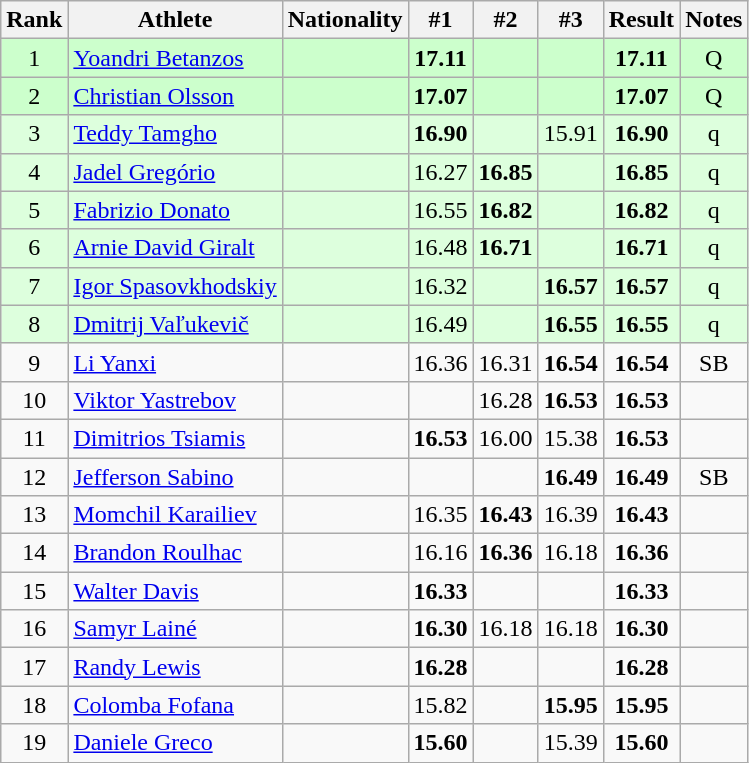<table class="wikitable sortable" style="text-align:center">
<tr>
<th>Rank</th>
<th>Athlete</th>
<th>Nationality</th>
<th>#1</th>
<th>#2</th>
<th>#3</th>
<th>Result</th>
<th>Notes</th>
</tr>
<tr bgcolor=ccffcc>
<td>1</td>
<td align=left><a href='#'>Yoandri Betanzos</a></td>
<td align=left></td>
<td><strong>17.11</strong></td>
<td></td>
<td></td>
<td><strong>17.11</strong></td>
<td>Q</td>
</tr>
<tr bgcolor=ccffcc>
<td>2</td>
<td align=left><a href='#'>Christian Olsson</a></td>
<td align=left></td>
<td><strong>17.07</strong></td>
<td></td>
<td></td>
<td><strong>17.07</strong></td>
<td>Q</td>
</tr>
<tr bgcolor=ddffdd>
<td>3</td>
<td align=left><a href='#'>Teddy Tamgho</a></td>
<td align=left></td>
<td><strong>16.90</strong></td>
<td></td>
<td>15.91</td>
<td><strong>16.90</strong></td>
<td>q</td>
</tr>
<tr bgcolor=ddffdd>
<td>4</td>
<td align=left><a href='#'>Jadel Gregório</a></td>
<td align=left></td>
<td>16.27</td>
<td><strong>16.85</strong></td>
<td></td>
<td><strong>16.85</strong></td>
<td>q</td>
</tr>
<tr bgcolor=ddffdd>
<td>5</td>
<td align=left><a href='#'>Fabrizio Donato</a></td>
<td align=left></td>
<td>16.55</td>
<td><strong>16.82</strong></td>
<td></td>
<td><strong>16.82</strong></td>
<td>q</td>
</tr>
<tr bgcolor=ddffdd>
<td>6</td>
<td align=left><a href='#'>Arnie David Giralt</a></td>
<td align=left></td>
<td>16.48</td>
<td><strong>16.71</strong></td>
<td></td>
<td><strong>16.71</strong></td>
<td>q</td>
</tr>
<tr bgcolor=ddffdd>
<td>7</td>
<td align=left><a href='#'>Igor Spasovkhodskiy</a></td>
<td align=left></td>
<td>16.32</td>
<td></td>
<td><strong>16.57</strong></td>
<td><strong>16.57</strong></td>
<td>q</td>
</tr>
<tr bgcolor=ddffdd>
<td>8</td>
<td align=left><a href='#'>Dmitrij Vaľukevič</a></td>
<td align=left></td>
<td>16.49</td>
<td></td>
<td><strong>16.55</strong></td>
<td><strong>16.55</strong></td>
<td>q</td>
</tr>
<tr>
<td>9</td>
<td align=left><a href='#'>Li Yanxi</a></td>
<td align=left></td>
<td>16.36</td>
<td>16.31</td>
<td><strong>16.54</strong></td>
<td><strong>16.54</strong></td>
<td>SB</td>
</tr>
<tr>
<td>10</td>
<td align=left><a href='#'>Viktor Yastrebov</a></td>
<td align=left></td>
<td></td>
<td>16.28</td>
<td><strong>16.53</strong></td>
<td><strong>16.53</strong></td>
<td></td>
</tr>
<tr>
<td>11</td>
<td align=left><a href='#'>Dimitrios Tsiamis</a></td>
<td align=left></td>
<td><strong>16.53</strong></td>
<td>16.00</td>
<td>15.38</td>
<td><strong>16.53</strong></td>
<td></td>
</tr>
<tr>
<td>12</td>
<td align=left><a href='#'>Jefferson Sabino</a></td>
<td align=left></td>
<td></td>
<td></td>
<td><strong>16.49</strong></td>
<td><strong>16.49</strong></td>
<td>SB</td>
</tr>
<tr>
<td>13</td>
<td align=left><a href='#'>Momchil Karailiev</a></td>
<td align=left></td>
<td>16.35</td>
<td><strong>16.43</strong></td>
<td>16.39</td>
<td><strong>16.43</strong></td>
<td></td>
</tr>
<tr>
<td>14</td>
<td align=left><a href='#'>Brandon Roulhac</a></td>
<td align=left></td>
<td>16.16</td>
<td><strong>16.36</strong></td>
<td>16.18</td>
<td><strong>16.36</strong></td>
<td></td>
</tr>
<tr>
<td>15</td>
<td align=left><a href='#'>Walter Davis</a></td>
<td align=left></td>
<td><strong>16.33</strong></td>
<td></td>
<td></td>
<td><strong>16.33</strong></td>
<td></td>
</tr>
<tr>
<td>16</td>
<td align=left><a href='#'>Samyr Lainé</a></td>
<td align=left></td>
<td><strong>16.30</strong></td>
<td>16.18</td>
<td>16.18</td>
<td><strong>16.30</strong></td>
<td></td>
</tr>
<tr>
<td>17</td>
<td align=left><a href='#'>Randy Lewis</a></td>
<td align=left></td>
<td><strong>16.28</strong></td>
<td></td>
<td></td>
<td><strong>16.28</strong></td>
<td></td>
</tr>
<tr>
<td>18</td>
<td align=left><a href='#'>Colomba Fofana</a></td>
<td align=left></td>
<td>15.82</td>
<td></td>
<td><strong>15.95</strong></td>
<td><strong>15.95</strong></td>
<td></td>
</tr>
<tr>
<td>19</td>
<td align=left><a href='#'>Daniele Greco</a></td>
<td align=left></td>
<td><strong>15.60</strong></td>
<td></td>
<td>15.39</td>
<td><strong>15.60</strong></td>
<td></td>
</tr>
</table>
